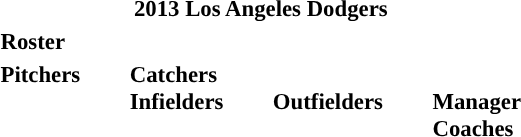<table class="toccolours" style="font-size: 95%;">
<tr>
<th colspan="10">2013 Los Angeles Dodgers</th>
</tr>
<tr>
<td colspan="10"><strong>Roster</strong></td>
</tr>
<tr>
<td valign="top"><strong>Pitchers</strong><br>














 
 
 
 






</td>
<td width="25px"></td>
<td valign="top"><strong>Catchers</strong><br>



<strong>Infielders</strong>









</td>
<td width="25px"></td>
<td valign="top"><br><strong>Outfielders</strong>








</td>
<td width="25px"></td>
<td valign="top"><br><strong>Manager</strong>
<br><strong>Coaches</strong>
 
 
 
 
 
 
 
   
 
 
 
 </td>
</tr>
</table>
